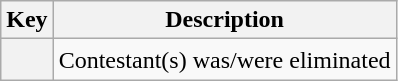<table class="wikitable">
<tr>
<th scope="col">Key</th>
<th scope="col">Description</th>
</tr>
<tr>
<th scope="row" style="text-align:center; height:20px; width:20px"></th>
<td>Contestant(s) was/were eliminated</td>
</tr>
</table>
